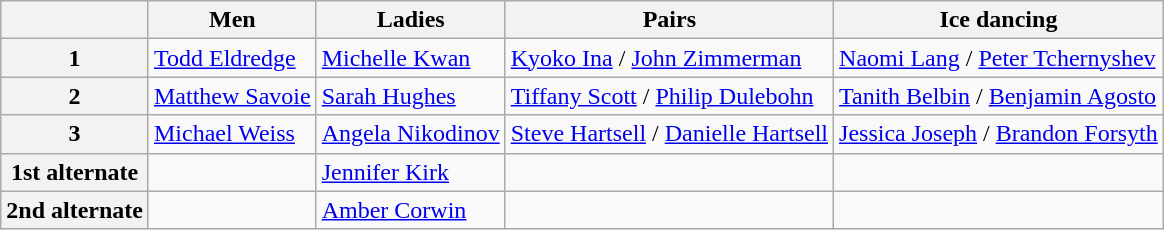<table class="wikitable">
<tr>
<th></th>
<th>Men</th>
<th>Ladies</th>
<th>Pairs</th>
<th>Ice dancing</th>
</tr>
<tr>
<th>1</th>
<td><a href='#'>Todd Eldredge</a></td>
<td><a href='#'>Michelle Kwan</a></td>
<td><a href='#'>Kyoko Ina</a> / <a href='#'>John Zimmerman</a></td>
<td><a href='#'>Naomi Lang</a> / <a href='#'>Peter Tchernyshev</a></td>
</tr>
<tr>
<th>2</th>
<td><a href='#'>Matthew Savoie</a></td>
<td><a href='#'>Sarah Hughes</a></td>
<td><a href='#'>Tiffany Scott</a> / <a href='#'>Philip Dulebohn</a></td>
<td><a href='#'>Tanith Belbin</a> / <a href='#'>Benjamin Agosto</a></td>
</tr>
<tr>
<th>3</th>
<td><a href='#'>Michael Weiss</a></td>
<td><a href='#'>Angela Nikodinov</a></td>
<td><a href='#'>Steve Hartsell</a> / <a href='#'>Danielle Hartsell</a></td>
<td><a href='#'>Jessica Joseph</a> / <a href='#'>Brandon Forsyth</a></td>
</tr>
<tr>
<th>1st alternate</th>
<td></td>
<td><a href='#'>Jennifer Kirk</a></td>
<td></td>
<td></td>
</tr>
<tr>
<th>2nd alternate</th>
<td></td>
<td><a href='#'>Amber Corwin</a></td>
<td></td>
<td></td>
</tr>
</table>
